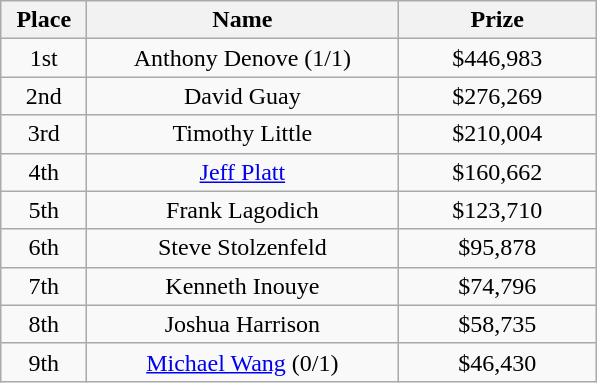<table class="wikitable">
<tr>
<th width="50">Place</th>
<th width="200">Name</th>
<th width="125">Prize</th>
</tr>
<tr>
<td align = "center">1st</td>
<td align = "center">Anthony Denove (1/1)</td>
<td align="center">$446,983</td>
</tr>
<tr>
<td align = "center">2nd</td>
<td align = "center">David Guay</td>
<td align="center">$276,269</td>
</tr>
<tr>
<td align = "center">3rd</td>
<td align = "center">Timothy Little</td>
<td align="center">$210,004</td>
</tr>
<tr>
<td align = "center">4th</td>
<td align = "center"><a href='#'>Jeff Platt</a></td>
<td align="center">$160,662</td>
</tr>
<tr>
<td align = "center">5th</td>
<td align = "center">Frank Lagodich</td>
<td align="center">$123,710</td>
</tr>
<tr>
<td align = "center">6th</td>
<td align = "center">Steve Stolzenfeld</td>
<td align="center">$95,878</td>
</tr>
<tr>
<td align = "center">7th</td>
<td align = "center">Kenneth Inouye</td>
<td align="center">$74,796</td>
</tr>
<tr>
<td align = "center">8th</td>
<td align = "center">Joshua Harrison</td>
<td align="center">$58,735</td>
</tr>
<tr>
<td align = "center">9th</td>
<td align = "center"><a href='#'>Michael Wang</a> (0/1)</td>
<td align="center">$46,430</td>
</tr>
</table>
